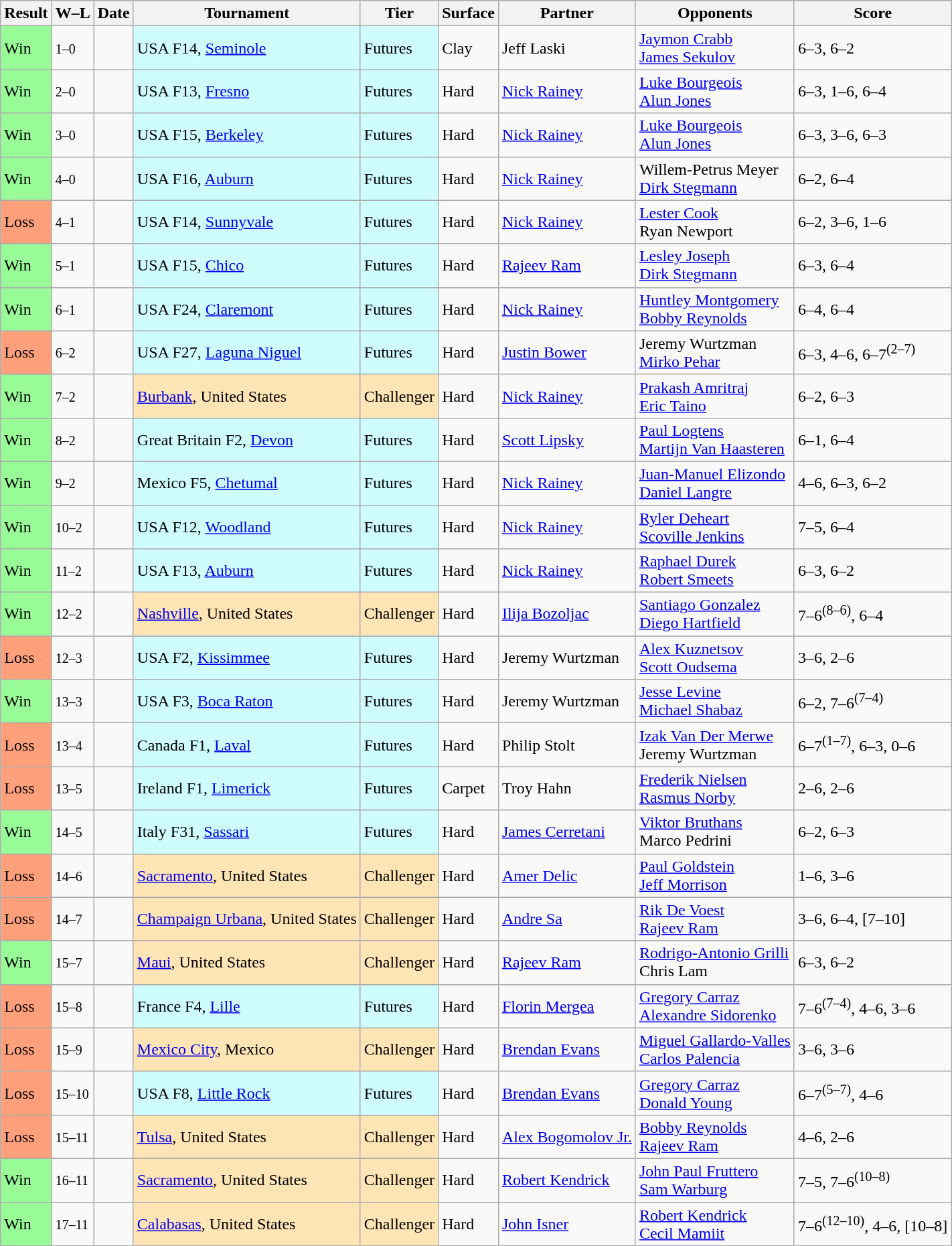<table class="sortable wikitable">
<tr>
<th>Result</th>
<th class="unsortable">W–L</th>
<th>Date</th>
<th>Tournament</th>
<th>Tier</th>
<th>Surface</th>
<th>Partner</th>
<th>Opponents</th>
<th class="unsortable">Score</th>
</tr>
<tr>
<td style="background:#98fb98;">Win</td>
<td><small>1–0</small></td>
<td></td>
<td style="background:#cffcff;">USA F14, <a href='#'>Seminole</a></td>
<td style="background:#cffcff;">Futures</td>
<td>Clay</td>
<td> Jeff Laski</td>
<td> <a href='#'>Jaymon Crabb</a> <br>  <a href='#'>James Sekulov</a></td>
<td>6–3, 6–2</td>
</tr>
<tr>
<td style="background:#98fb98;">Win</td>
<td><small>2–0</small></td>
<td></td>
<td style="background:#cffcff;">USA F13, <a href='#'>Fresno</a></td>
<td style="background:#cffcff;">Futures</td>
<td>Hard</td>
<td> <a href='#'>Nick Rainey</a></td>
<td> <a href='#'>Luke Bourgeois</a> <br>  <a href='#'>Alun Jones</a></td>
<td>6–3, 1–6, 6–4</td>
</tr>
<tr>
<td style="background:#98fb98;">Win</td>
<td><small>3–0</small></td>
<td></td>
<td style="background:#cffcff;">USA F15, <a href='#'>Berkeley</a></td>
<td style="background:#cffcff;">Futures</td>
<td>Hard</td>
<td> <a href='#'>Nick Rainey</a></td>
<td> <a href='#'>Luke Bourgeois</a> <br>  <a href='#'>Alun Jones</a></td>
<td>6–3, 3–6, 6–3</td>
</tr>
<tr>
<td style="background:#98fb98;">Win</td>
<td><small>4–0</small></td>
<td></td>
<td style="background:#cffcff;">USA F16, <a href='#'>Auburn</a></td>
<td style="background:#cffcff;">Futures</td>
<td>Hard</td>
<td> <a href='#'>Nick Rainey</a></td>
<td> Willem-Petrus Meyer <br>  <a href='#'>Dirk Stegmann</a></td>
<td>6–2, 6–4</td>
</tr>
<tr>
<td style="background:#ffa07a;">Loss</td>
<td><small>4–1</small></td>
<td></td>
<td style="background:#cffcff;">USA F14, <a href='#'>Sunnyvale</a></td>
<td style="background:#cffcff;">Futures</td>
<td>Hard</td>
<td> <a href='#'>Nick Rainey</a></td>
<td> <a href='#'>Lester Cook</a> <br>  Ryan Newport</td>
<td>6–2, 3–6, 1–6</td>
</tr>
<tr>
<td style="background:#98fb98;">Win</td>
<td><small>5–1</small></td>
<td></td>
<td style="background:#cffcff;">USA F15, <a href='#'>Chico</a></td>
<td style="background:#cffcff;">Futures</td>
<td>Hard</td>
<td> <a href='#'>Rajeev Ram</a></td>
<td> <a href='#'>Lesley Joseph</a> <br>  <a href='#'>Dirk Stegmann</a></td>
<td>6–3, 6–4</td>
</tr>
<tr>
<td style="background:#98fb98;">Win</td>
<td><small>6–1</small></td>
<td></td>
<td style="background:#cffcff;">USA F24, <a href='#'>Claremont</a></td>
<td style="background:#cffcff;">Futures</td>
<td>Hard</td>
<td> <a href='#'>Nick Rainey</a></td>
<td> <a href='#'>Huntley Montgomery</a> <br>  <a href='#'>Bobby Reynolds</a></td>
<td>6–4, 6–4</td>
</tr>
<tr>
<td style="background:#ffa07a;">Loss</td>
<td><small>6–2</small></td>
<td></td>
<td style="background:#cffcff;">USA F27, <a href='#'>Laguna Niguel</a></td>
<td style="background:#cffcff;">Futures</td>
<td>Hard</td>
<td> <a href='#'>Justin Bower</a></td>
<td> Jeremy Wurtzman <br>  <a href='#'>Mirko Pehar</a></td>
<td>6–3, 4–6, 6–7<sup>(2–7)</sup></td>
</tr>
<tr>
<td style="background:#98fb98;">Win</td>
<td><small>7–2</small></td>
<td></td>
<td style="background:moccasin;"><a href='#'>Burbank</a>, United States</td>
<td style="background:moccasin;">Challenger</td>
<td>Hard</td>
<td> <a href='#'>Nick Rainey</a></td>
<td> <a href='#'>Prakash Amritraj</a> <br>  <a href='#'>Eric Taino</a></td>
<td>6–2, 6–3</td>
</tr>
<tr>
<td style="background:#98fb98;">Win</td>
<td><small>8–2</small></td>
<td></td>
<td style="background:#cffcff;">Great Britain F2, <a href='#'>Devon</a></td>
<td style="background:#cffcff;">Futures</td>
<td>Hard</td>
<td> <a href='#'>Scott Lipsky</a></td>
<td> <a href='#'>Paul Logtens</a> <br>  <a href='#'>Martijn Van Haasteren</a></td>
<td>6–1, 6–4</td>
</tr>
<tr>
<td style="background:#98fb98;">Win</td>
<td><small>9–2</small></td>
<td></td>
<td style="background:#cffcff;">Mexico F5, <a href='#'>Chetumal</a></td>
<td style="background:#cffcff;">Futures</td>
<td>Hard</td>
<td> <a href='#'>Nick Rainey</a></td>
<td> <a href='#'>Juan-Manuel Elizondo</a> <br>  <a href='#'>Daniel Langre</a></td>
<td>4–6, 6–3, 6–2</td>
</tr>
<tr>
<td style="background:#98fb98;">Win</td>
<td><small>10–2</small></td>
<td></td>
<td style="background:#cffcff;">USA F12, <a href='#'>Woodland</a></td>
<td style="background:#cffcff;">Futures</td>
<td>Hard</td>
<td> <a href='#'>Nick Rainey</a></td>
<td> <a href='#'>Ryler Deheart</a> <br>  <a href='#'>Scoville Jenkins</a></td>
<td>7–5, 6–4</td>
</tr>
<tr>
<td style="background:#98fb98;">Win</td>
<td><small>11–2</small></td>
<td></td>
<td style="background:#cffcff;">USA F13, <a href='#'>Auburn</a></td>
<td style="background:#cffcff;">Futures</td>
<td>Hard</td>
<td> <a href='#'>Nick Rainey</a></td>
<td> <a href='#'>Raphael Durek</a> <br>  <a href='#'>Robert Smeets</a></td>
<td>6–3, 6–2</td>
</tr>
<tr>
<td style="background:#98fb98;">Win</td>
<td><small>12–2</small></td>
<td></td>
<td style="background:moccasin;"><a href='#'>Nashville</a>, United States</td>
<td style="background:moccasin;">Challenger</td>
<td>Hard</td>
<td> <a href='#'>Ilija Bozoljac</a></td>
<td> <a href='#'>Santiago Gonzalez</a> <br>  <a href='#'>Diego Hartfield</a></td>
<td>7–6<sup>(8–6)</sup>, 6–4</td>
</tr>
<tr>
<td style="background:#ffa07a;">Loss</td>
<td><small>12–3</small></td>
<td></td>
<td style="background:#cffcff;">USA F2, <a href='#'>Kissimmee</a></td>
<td style="background:#cffcff;">Futures</td>
<td>Hard</td>
<td> Jeremy Wurtzman</td>
<td> <a href='#'>Alex Kuznetsov</a> <br>  <a href='#'>Scott Oudsema</a></td>
<td>3–6, 2–6</td>
</tr>
<tr>
<td style="background:#98fb98;">Win</td>
<td><small>13–3</small></td>
<td></td>
<td style="background:#cffcff;">USA F3, <a href='#'>Boca Raton</a></td>
<td style="background:#cffcff;">Futures</td>
<td>Hard</td>
<td> Jeremy Wurtzman</td>
<td> <a href='#'>Jesse Levine</a> <br>  <a href='#'>Michael Shabaz</a></td>
<td>6–2, 7–6<sup>(7–4)</sup></td>
</tr>
<tr>
<td style="background:#ffa07a;">Loss</td>
<td><small>13–4</small></td>
<td></td>
<td style="background:#cffcff;">Canada F1, <a href='#'>Laval</a></td>
<td style="background:#cffcff;">Futures</td>
<td>Hard</td>
<td> Philip Stolt</td>
<td> <a href='#'>Izak Van Der Merwe</a> <br>  Jeremy Wurtzman</td>
<td>6–7<sup>(1–7)</sup>, 6–3, 0–6</td>
</tr>
<tr>
<td style="background:#ffa07a;">Loss</td>
<td><small>13–5</small></td>
<td></td>
<td style="background:#cffcff;">Ireland F1, <a href='#'>Limerick</a></td>
<td style="background:#cffcff;">Futures</td>
<td>Carpet</td>
<td> Troy Hahn</td>
<td> <a href='#'>Frederik Nielsen</a> <br>  <a href='#'>Rasmus Norby</a></td>
<td>2–6, 2–6</td>
</tr>
<tr>
<td style="background:#98fb98;">Win</td>
<td><small>14–5</small></td>
<td></td>
<td style="background:#cffcff;">Italy F31, <a href='#'>Sassari</a></td>
<td style="background:#cffcff;">Futures</td>
<td>Hard</td>
<td> <a href='#'>James Cerretani</a></td>
<td> <a href='#'>Viktor Bruthans</a> <br>  Marco Pedrini</td>
<td>6–2, 6–3</td>
</tr>
<tr>
<td style="background:#ffa07a;">Loss</td>
<td><small>14–6</small></td>
<td></td>
<td style="background:moccasin;"><a href='#'>Sacramento</a>, United States</td>
<td style="background:moccasin;">Challenger</td>
<td>Hard</td>
<td> <a href='#'>Amer Delic</a></td>
<td> <a href='#'>Paul Goldstein</a> <br>  <a href='#'>Jeff Morrison</a></td>
<td>1–6, 3–6</td>
</tr>
<tr>
<td style="background:#ffa07a;">Loss</td>
<td><small>14–7</small></td>
<td></td>
<td style="background:moccasin;"><a href='#'>Champaign Urbana</a>, United States</td>
<td style="background:moccasin;">Challenger</td>
<td>Hard</td>
<td> <a href='#'>Andre Sa</a></td>
<td> <a href='#'>Rik De Voest</a> <br>  <a href='#'>Rajeev Ram</a></td>
<td>3–6, 6–4, [7–10]</td>
</tr>
<tr>
<td style="background:#98fb98;">Win</td>
<td><small>15–7</small></td>
<td></td>
<td style="background:moccasin;"><a href='#'>Maui</a>, United States</td>
<td style="background:moccasin;">Challenger</td>
<td>Hard</td>
<td> <a href='#'>Rajeev Ram</a></td>
<td> <a href='#'>Rodrigo-Antonio Grilli</a> <br>  Chris Lam</td>
<td>6–3, 6–2</td>
</tr>
<tr>
<td style="background:#ffa07a;">Loss</td>
<td><small>15–8</small></td>
<td></td>
<td style="background:#cffcff;">France F4, <a href='#'>Lille</a></td>
<td style="background:#cffcff;">Futures</td>
<td>Hard</td>
<td> <a href='#'>Florin Mergea</a></td>
<td> <a href='#'>Gregory Carraz</a> <br>  <a href='#'>Alexandre Sidorenko</a></td>
<td>7–6<sup>(7–4)</sup>, 4–6, 3–6</td>
</tr>
<tr>
<td style="background:#ffa07a;">Loss</td>
<td><small>15–9</small></td>
<td></td>
<td style="background:moccasin;"><a href='#'>Mexico City</a>, Mexico</td>
<td style="background:moccasin;">Challenger</td>
<td>Hard</td>
<td> <a href='#'>Brendan Evans</a></td>
<td> <a href='#'>Miguel Gallardo-Valles</a> <br>  <a href='#'>Carlos Palencia</a></td>
<td>3–6, 3–6</td>
</tr>
<tr>
<td style="background:#ffa07a;">Loss</td>
<td><small>15–10</small></td>
<td></td>
<td style="background:#cffcff;">USA F8, <a href='#'>Little Rock</a></td>
<td style="background:#cffcff;">Futures</td>
<td>Hard</td>
<td> <a href='#'>Brendan Evans</a></td>
<td> <a href='#'>Gregory Carraz</a> <br>  <a href='#'>Donald Young</a></td>
<td>6–7<sup>(5–7)</sup>, 4–6</td>
</tr>
<tr>
<td style="background:#ffa07a;">Loss</td>
<td><small>15–11</small></td>
<td></td>
<td style="background:moccasin;"><a href='#'>Tulsa</a>, United States</td>
<td style="background:moccasin;">Challenger</td>
<td>Hard</td>
<td> <a href='#'>Alex Bogomolov Jr.</a></td>
<td> <a href='#'>Bobby Reynolds</a> <br>  <a href='#'>Rajeev Ram</a></td>
<td>4–6, 2–6</td>
</tr>
<tr>
<td style="background:#98fb98;">Win</td>
<td><small>16–11</small></td>
<td></td>
<td style="background:moccasin;"><a href='#'>Sacramento</a>, United States</td>
<td style="background:moccasin;">Challenger</td>
<td>Hard</td>
<td> <a href='#'>Robert Kendrick</a></td>
<td> <a href='#'>John Paul Fruttero</a> <br>  <a href='#'>Sam Warburg</a></td>
<td>7–5, 7–6<sup>(10–8)</sup></td>
</tr>
<tr>
<td style="background:#98fb98;">Win</td>
<td><small>17–11</small></td>
<td></td>
<td style="background:moccasin;"><a href='#'>Calabasas</a>, United States</td>
<td style="background:moccasin;">Challenger</td>
<td>Hard</td>
<td> <a href='#'>John Isner</a></td>
<td> <a href='#'>Robert Kendrick</a> <br>  <a href='#'>Cecil Mamiit</a></td>
<td>7–6<sup>(12–10)</sup>, 4–6, [10–8]</td>
</tr>
</table>
